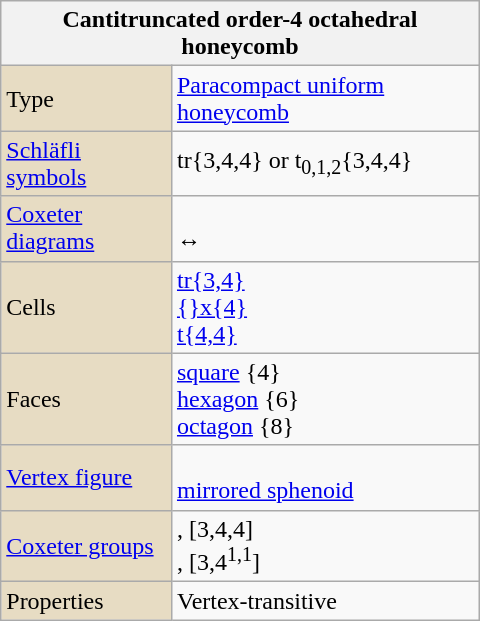<table class="wikitable" align="right" style="margin-left:10px" width="320">
<tr>
<th bgcolor=#e7dcc3 colspan=2>Cantitruncated order-4 octahedral honeycomb</th>
</tr>
<tr>
<td bgcolor=#e7dcc3>Type</td>
<td><a href='#'>Paracompact uniform honeycomb</a></td>
</tr>
<tr>
<td bgcolor=#e7dcc3><a href='#'>Schläfli symbols</a></td>
<td>tr{3,4,4} or t<sub>0,1,2</sub>{3,4,4}</td>
</tr>
<tr>
<td bgcolor=#e7dcc3><a href='#'>Coxeter diagrams</a></td>
<td><br> ↔ </td>
</tr>
<tr>
<td bgcolor=#e7dcc3>Cells</td>
<td><a href='#'>tr{3,4}</a> <br><a href='#'>{}x{4}</a> <br><a href='#'>t{4,4}</a> </td>
</tr>
<tr>
<td bgcolor=#e7dcc3>Faces</td>
<td><a href='#'>square</a> {4}<br><a href='#'>hexagon</a> {6}<br><a href='#'>octagon</a> {8}</td>
</tr>
<tr>
<td bgcolor=#e7dcc3><a href='#'>Vertex figure</a></td>
<td><br><a href='#'>mirrored sphenoid</a></td>
</tr>
<tr>
<td bgcolor=#e7dcc3><a href='#'>Coxeter groups</a></td>
<td>, [3,4,4]<br>, [3,4<sup>1,1</sup>]</td>
</tr>
<tr>
<td bgcolor=#e7dcc3>Properties</td>
<td>Vertex-transitive</td>
</tr>
</table>
